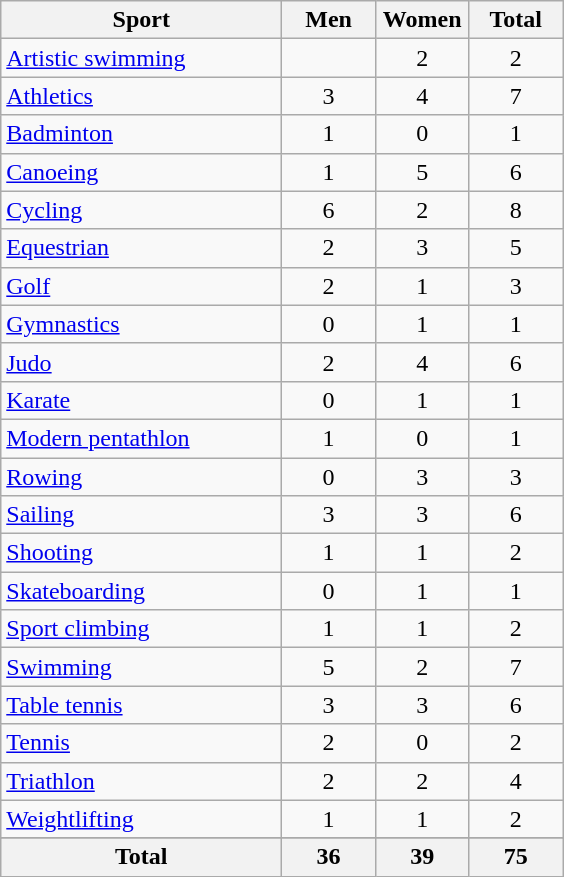<table class="wikitable sortable" style="text-align:center;">
<tr>
<th width=180>Sport</th>
<th width=55>Men</th>
<th width=55>Women</th>
<th width=55>Total</th>
</tr>
<tr>
<td align=left><a href='#'>Artistic swimming</a></td>
<td></td>
<td>2</td>
<td>2</td>
</tr>
<tr>
<td align=left><a href='#'>Athletics</a></td>
<td>3</td>
<td>4</td>
<td>7</td>
</tr>
<tr>
<td align=left><a href='#'>Badminton</a></td>
<td>1</td>
<td>0</td>
<td>1</td>
</tr>
<tr>
<td align=left><a href='#'>Canoeing</a></td>
<td>1</td>
<td>5</td>
<td>6</td>
</tr>
<tr>
<td align=left><a href='#'>Cycling</a></td>
<td>6</td>
<td>2</td>
<td>8</td>
</tr>
<tr>
<td align=left><a href='#'>Equestrian</a></td>
<td>2</td>
<td>3</td>
<td>5</td>
</tr>
<tr>
<td align=left><a href='#'>Golf</a></td>
<td>2</td>
<td>1</td>
<td>3</td>
</tr>
<tr>
<td align=left><a href='#'>Gymnastics</a></td>
<td>0</td>
<td>1</td>
<td>1</td>
</tr>
<tr>
<td align=left><a href='#'>Judo</a></td>
<td>2</td>
<td>4</td>
<td>6</td>
</tr>
<tr>
<td align=left><a href='#'>Karate</a></td>
<td>0</td>
<td>1</td>
<td>1</td>
</tr>
<tr>
<td align=left><a href='#'>Modern pentathlon</a></td>
<td>1</td>
<td>0</td>
<td>1</td>
</tr>
<tr>
<td align=left><a href='#'>Rowing</a></td>
<td>0</td>
<td>3</td>
<td>3</td>
</tr>
<tr>
<td align=left><a href='#'>Sailing</a></td>
<td>3</td>
<td>3</td>
<td>6</td>
</tr>
<tr>
<td align=left><a href='#'>Shooting</a></td>
<td>1</td>
<td>1</td>
<td>2</td>
</tr>
<tr>
<td align=left><a href='#'>Skateboarding</a></td>
<td>0</td>
<td>1</td>
<td>1</td>
</tr>
<tr>
<td align=left><a href='#'>Sport climbing</a></td>
<td>1</td>
<td>1</td>
<td>2</td>
</tr>
<tr>
<td align=left><a href='#'>Swimming</a></td>
<td>5</td>
<td>2</td>
<td>7</td>
</tr>
<tr>
<td align=left><a href='#'>Table tennis</a></td>
<td>3</td>
<td>3</td>
<td>6</td>
</tr>
<tr>
<td align=left><a href='#'>Tennis</a></td>
<td>2</td>
<td>0</td>
<td>2</td>
</tr>
<tr>
<td align=left><a href='#'>Triathlon</a></td>
<td>2</td>
<td>2</td>
<td>4</td>
</tr>
<tr>
<td align=left><a href='#'>Weightlifting</a></td>
<td>1</td>
<td>1</td>
<td>2</td>
</tr>
<tr>
</tr>
<tr class="sortbottom">
<th>Total</th>
<th>36</th>
<th>39</th>
<th>75</th>
</tr>
</table>
